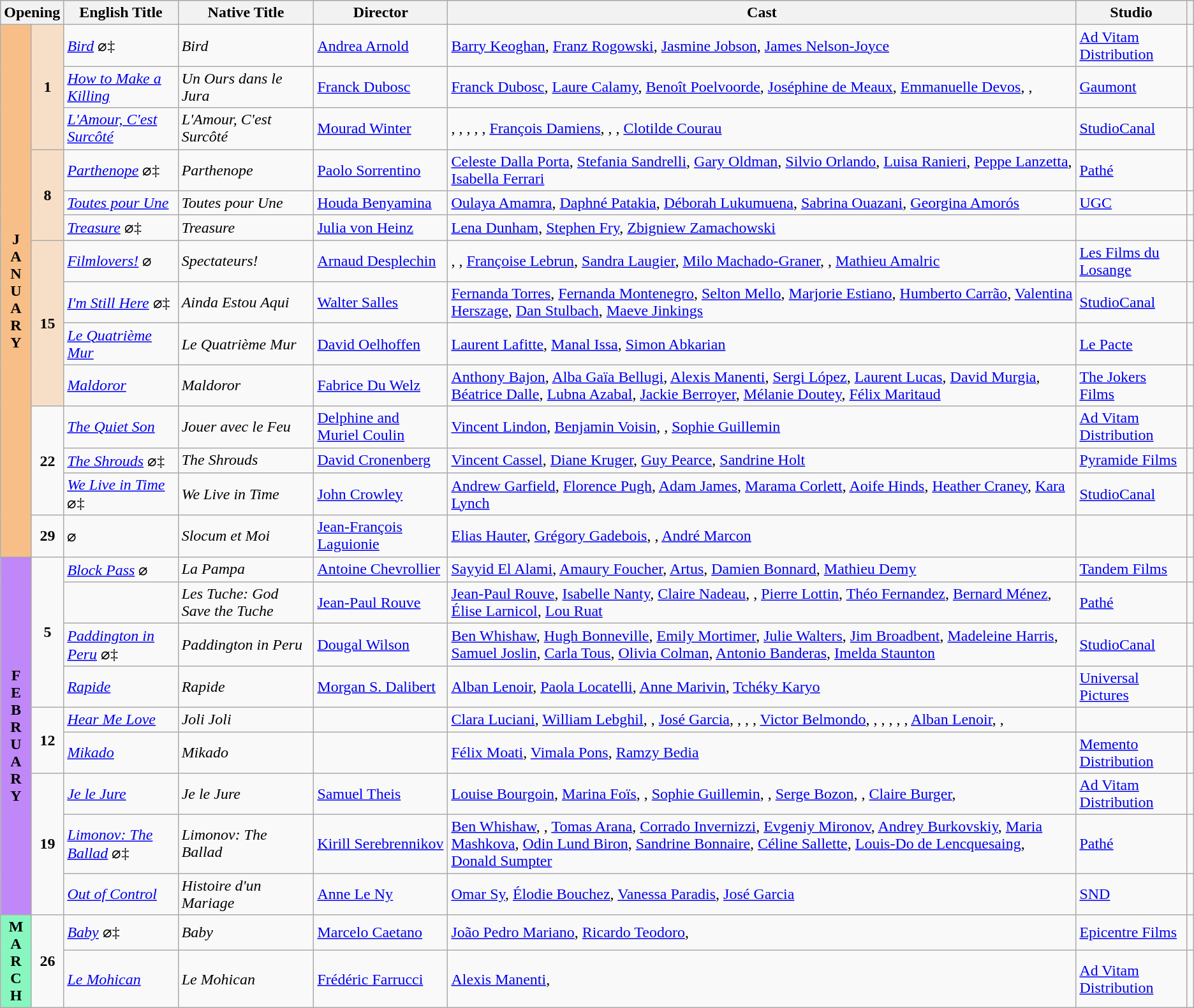<table class="wikitable sortable">
<tr style="background:#b0e0e6; text-align:center;">
<th colspan="2">Opening</th>
<th>English Title</th>
<th>Native Title</th>
<th>Director</th>
<th>Cast</th>
<th>Studio</th>
<th></th>
</tr>
<tr>
<th rowspan="14" style="text-align:center; background:#f7bf87; ">J<br>A<br>N<br>U<br>A<br>R<br>Y</th>
<td rowspan="3" style="text-align:center; background:#f7dfc7"><strong>1</strong></td>
<td><em><a href='#'>Bird</a></em> ⌀‡</td>
<td><em>Bird</em></td>
<td><a href='#'>Andrea Arnold</a></td>
<td><a href='#'>Barry Keoghan</a>, <a href='#'>Franz Rogowski</a>, <a href='#'>Jasmine Jobson</a>, <a href='#'>James Nelson-Joyce</a></td>
<td><a href='#'>Ad Vitam Distribution</a></td>
<td></td>
</tr>
<tr>
<td><em><a href='#'>How to Make a Killing</a></em></td>
<td><em>Un Ours dans le Jura</em></td>
<td><a href='#'>Franck Dubosc</a></td>
<td><a href='#'>Franck Dubosc</a>, <a href='#'>Laure Calamy</a>, <a href='#'>Benoît Poelvoorde</a>, <a href='#'>Joséphine de Meaux</a>, <a href='#'>Emmanuelle Devos</a>, , </td>
<td><a href='#'>Gaumont</a></td>
<td></td>
</tr>
<tr>
<td><em><a href='#'>L'Amour, C'est Surcôté</a></em></td>
<td><em>L'Amour, C'est Surcôté</em></td>
<td><a href='#'>Mourad Winter</a></td>
<td>, , , , , <a href='#'>François Damiens</a>, , , <a href='#'>Clotilde Courau</a></td>
<td><a href='#'>StudioCanal</a></td>
<td></td>
</tr>
<tr>
<td rowspan="3" style="text-align:center; background:#f7dfc7"><strong>8</strong></td>
<td><em><a href='#'>Parthenope</a></em> ⌀‡</td>
<td><em>Parthenope</em></td>
<td><a href='#'>Paolo Sorrentino</a></td>
<td><a href='#'>Celeste Dalla Porta</a>, <a href='#'>Stefania Sandrelli</a>, <a href='#'>Gary Oldman</a>, <a href='#'>Silvio Orlando</a>, <a href='#'>Luisa Ranieri</a>, <a href='#'>Peppe Lanzetta</a>, <a href='#'>Isabella Ferrari</a></td>
<td><a href='#'>Pathé</a></td>
<td></td>
</tr>
<tr>
<td><em><a href='#'>Toutes pour Une</a></em></td>
<td><em>Toutes pour Une</em></td>
<td><a href='#'>Houda Benyamina</a></td>
<td><a href='#'>Oulaya Amamra</a>, <a href='#'>Daphné Patakia</a>, <a href='#'>Déborah Lukumuena</a>, <a href='#'>Sabrina Ouazani</a>, <a href='#'>Georgina Amorós</a></td>
<td><a href='#'>UGC</a></td>
<td></td>
</tr>
<tr>
<td><em><a href='#'>Treasure</a></em> ⌀‡</td>
<td><em>Treasure</em></td>
<td><a href='#'>Julia von Heinz</a></td>
<td><a href='#'>Lena Dunham</a>, <a href='#'>Stephen Fry</a>, <a href='#'>Zbigniew Zamachowski</a></td>
<td></td>
<td></td>
</tr>
<tr>
<td rowspan="4" style="text-align:center; background:#f7dfc7"><strong>15</strong></td>
<td><em><a href='#'>Filmlovers!</a></em> ⌀</td>
<td><em>Spectateurs!</em></td>
<td><a href='#'>Arnaud Desplechin</a></td>
<td>, , <a href='#'>Françoise Lebrun</a>, <a href='#'>Sandra Laugier</a>, <a href='#'>Milo Machado-Graner</a>, , <a href='#'>Mathieu Amalric</a></td>
<td><a href='#'>Les Films du Losange</a></td>
<td></td>
</tr>
<tr>
<td><em><a href='#'>I'm Still Here</a></em> ⌀‡</td>
<td><em>Ainda Estou Aqui</em></td>
<td><a href='#'>Walter Salles</a></td>
<td><a href='#'>Fernanda Torres</a>, <a href='#'>Fernanda Montenegro</a>, <a href='#'>Selton Mello</a>, <a href='#'>Marjorie Estiano</a>, <a href='#'>Humberto Carrão</a>, <a href='#'>Valentina Herszage</a>, <a href='#'>Dan Stulbach</a>, <a href='#'>Maeve Jinkings</a></td>
<td><a href='#'>StudioCanal</a></td>
<td></td>
</tr>
<tr>
<td><em><a href='#'>Le Quatrième Mur</a></em></td>
<td><em>Le Quatrième Mur</em></td>
<td><a href='#'>David Oelhoffen</a></td>
<td><a href='#'>Laurent Lafitte</a>, <a href='#'>Manal Issa</a>, <a href='#'>Simon Abkarian</a></td>
<td><a href='#'>Le Pacte</a></td>
<td></td>
</tr>
<tr>
<td><em><a href='#'>Maldoror</a></em></td>
<td><em>Maldoror</em></td>
<td><a href='#'>Fabrice Du Welz</a></td>
<td><a href='#'>Anthony Bajon</a>, <a href='#'>Alba Gaïa Bellugi</a>, <a href='#'>Alexis Manenti</a>, <a href='#'>Sergi López</a>, <a href='#'>Laurent Lucas</a>, <a href='#'>David Murgia</a>, <a href='#'>Béatrice Dalle</a>, <a href='#'>Lubna Azabal</a>, <a href='#'>Jackie Berroyer</a>, <a href='#'>Mélanie Doutey</a>, <a href='#'>Félix Maritaud</a></td>
<td><a href='#'>The Jokers Films</a></td>
<td></td>
</tr>
<tr>
<td rowspan="3" style="text-align:center;"><strong>22</strong></td>
<td><em><a href='#'>The Quiet Son</a></em></td>
<td><em> Jouer avec le Feu</em></td>
<td><a href='#'>Delphine and Muriel Coulin</a></td>
<td><a href='#'>Vincent Lindon</a>, <a href='#'>Benjamin Voisin</a>, , <a href='#'>Sophie Guillemin</a></td>
<td><a href='#'>Ad Vitam Distribution</a></td>
<td></td>
</tr>
<tr>
<td><em><a href='#'>The Shrouds</a></em> ⌀‡</td>
<td><em>The Shrouds</em></td>
<td><a href='#'>David Cronenberg</a></td>
<td><a href='#'>Vincent Cassel</a>, <a href='#'>Diane Kruger</a>, <a href='#'>Guy Pearce</a>, <a href='#'>Sandrine Holt</a></td>
<td><a href='#'>Pyramide Films</a></td>
<td></td>
</tr>
<tr>
<td><em><a href='#'>We Live in Time</a></em> ⌀‡</td>
<td><em>We Live in Time</em></td>
<td><a href='#'>John Crowley</a></td>
<td><a href='#'>Andrew Garfield</a>, <a href='#'>Florence Pugh</a>, <a href='#'>Adam James</a>, <a href='#'>Marama Corlett</a>, <a href='#'>Aoife Hinds</a>, <a href='#'>Heather Craney</a>, <a href='#'>Kara Lynch</a></td>
<td><a href='#'>StudioCanal</a></td>
<td></td>
</tr>
<tr>
<td rowspan="1" style="text-align:center;"><strong>29</strong></td>
<td><em></em> ⌀</td>
<td><em>Slocum et Moi</em></td>
<td><a href='#'>Jean-François Laguionie</a></td>
<td><a href='#'>Elias Hauter</a>, <a href='#'>Grégory Gadebois</a>, , <a href='#'>André Marcon</a></td>
<td></td>
<td></td>
</tr>
<tr>
<th rowspan="9" style="text-align:center; background:#bf87f7; textcolor:#000;">F<br>E<br>B<br>R<br>U<br>A<br>R<br>Y</th>
<td rowspan="4" style="text-align:center;"><strong>5</strong></td>
<td><em><a href='#'>Block Pass</a></em> ⌀</td>
<td><em>La Pampa</em></td>
<td><a href='#'>Antoine Chevrollier</a></td>
<td><a href='#'>Sayyid El Alami</a>, <a href='#'>Amaury Foucher</a>, <a href='#'>Artus</a>, <a href='#'>Damien Bonnard</a>, <a href='#'>Mathieu Demy</a></td>
<td><a href='#'>Tandem Films</a></td>
<td></td>
</tr>
<tr>
<td><em></em></td>
<td><em>Les Tuche: God Save the Tuche</em></td>
<td><a href='#'>Jean-Paul Rouve</a></td>
<td><a href='#'>Jean-Paul Rouve</a>, <a href='#'>Isabelle Nanty</a>, <a href='#'>Claire Nadeau</a>, , <a href='#'>Pierre Lottin</a>, <a href='#'>Théo Fernandez</a>, <a href='#'>Bernard Ménez</a>, <a href='#'>Élise Larnicol</a>, <a href='#'>Lou Ruat</a></td>
<td><a href='#'>Pathé</a></td>
<td></td>
</tr>
<tr>
<td><em><a href='#'>Paddington in Peru</a></em> ⌀‡</td>
<td><em>Paddington in Peru</em></td>
<td><a href='#'>Dougal Wilson</a></td>
<td><a href='#'>Ben Whishaw</a>, <a href='#'>Hugh Bonneville</a>, <a href='#'>Emily Mortimer</a>, <a href='#'>Julie Walters</a>, <a href='#'>Jim Broadbent</a>, <a href='#'>Madeleine Harris</a>, <a href='#'>Samuel Joslin</a>, <a href='#'>Carla Tous</a>, <a href='#'>Olivia Colman</a>, <a href='#'>Antonio Banderas</a>, <a href='#'>Imelda Staunton</a></td>
<td><a href='#'>StudioCanal</a></td>
<td></td>
</tr>
<tr>
<td><em><a href='#'>Rapide</a></em></td>
<td><em>Rapide</em></td>
<td><a href='#'>Morgan S. Dalibert</a></td>
<td><a href='#'>Alban Lenoir</a>, <a href='#'>Paola Locatelli</a>, <a href='#'>Anne Marivin</a>, <a href='#'>Tchéky Karyo</a></td>
<td><a href='#'>Universal Pictures</a></td>
<td></td>
</tr>
<tr>
<td rowspan="2" style="text-align:center;"><strong>12</strong></td>
<td><em><a href='#'>Hear Me Love</a></em></td>
<td><em>Joli Joli</em></td>
<td></td>
<td><a href='#'>Clara Luciani</a>, <a href='#'>William Lebghil</a>, , <a href='#'>José Garcia</a>, , , , <a href='#'>Victor Belmondo</a>, , , , , , <a href='#'>Alban Lenoir</a>, , </td>
<td></td>
<td></td>
</tr>
<tr>
<td><em><a href='#'>Mikado</a></em></td>
<td><em>Mikado</em></td>
<td></td>
<td><a href='#'>Félix Moati</a>, <a href='#'>Vimala Pons</a>, <a href='#'>Ramzy Bedia</a></td>
<td><a href='#'>Memento Distribution</a></td>
<td></td>
</tr>
<tr>
<td rowspan="3" style="text-align:center;"><strong>19</strong></td>
<td><em><a href='#'>Je le Jure</a></em></td>
<td><em>Je le Jure</em></td>
<td><a href='#'>Samuel Theis</a></td>
<td><a href='#'>Louise Bourgoin</a>, <a href='#'>Marina Foïs</a>, , <a href='#'>Sophie Guillemin</a>, , <a href='#'>Serge Bozon</a>, , <a href='#'>Claire Burger</a>, </td>
<td><a href='#'>Ad Vitam Distribution</a></td>
<td></td>
</tr>
<tr>
<td><em><a href='#'>Limonov: The Ballad</a></em> ⌀‡</td>
<td><em>Limonov: The Ballad</em></td>
<td><a href='#'>Kirill Serebrennikov</a></td>
<td><a href='#'>Ben Whishaw</a>, , <a href='#'>Tomas Arana</a>, <a href='#'>Corrado Invernizzi</a>, <a href='#'>Evgeniy Mironov</a>, <a href='#'>Andrey Burkovskiy</a>, <a href='#'>Maria Mashkova</a>, <a href='#'>Odin Lund Biron</a>, <a href='#'>Sandrine Bonnaire</a>, <a href='#'>Céline Sallette</a>, <a href='#'>Louis-Do de Lencquesaing</a>, <a href='#'>Donald Sumpter</a></td>
<td><a href='#'>Pathé</a></td>
<td></td>
</tr>
<tr>
<td><em><a href='#'>Out of Control</a></em></td>
<td><em>Histoire d'un Mariage</em></td>
<td><a href='#'>Anne Le Ny</a></td>
<td><a href='#'>Omar Sy</a>, <a href='#'>Élodie Bouchez</a>, <a href='#'>Vanessa Paradis</a>, <a href='#'>José Garcia</a></td>
<td><a href='#'>SND</a></td>
<td></td>
</tr>
<tr>
<th rowspan="2" style="text-align:center; background:#87f7bf; textcolor:#000;">M<br>A<br>R<br>C<br>H</th>
<td rowspan="2" style="text-align:center;"><strong>26</strong></td>
<td><em><a href='#'>Baby</a></em> ⌀‡</td>
<td><em>Baby</em></td>
<td><a href='#'>Marcelo Caetano</a></td>
<td><a href='#'>João Pedro Mariano</a>, <a href='#'>Ricardo Teodoro</a>, </td>
<td><a href='#'>Epicentre Films</a></td>
<td></td>
</tr>
<tr>
<td><em><a href='#'>Le Mohican</a></em></td>
<td><em>Le Mohican</em></td>
<td><a href='#'>Frédéric Farrucci</a></td>
<td><a href='#'>Alexis Manenti</a>, </td>
<td><a href='#'>Ad Vitam Distribution</a></td>
<td></td>
</tr>
</table>
